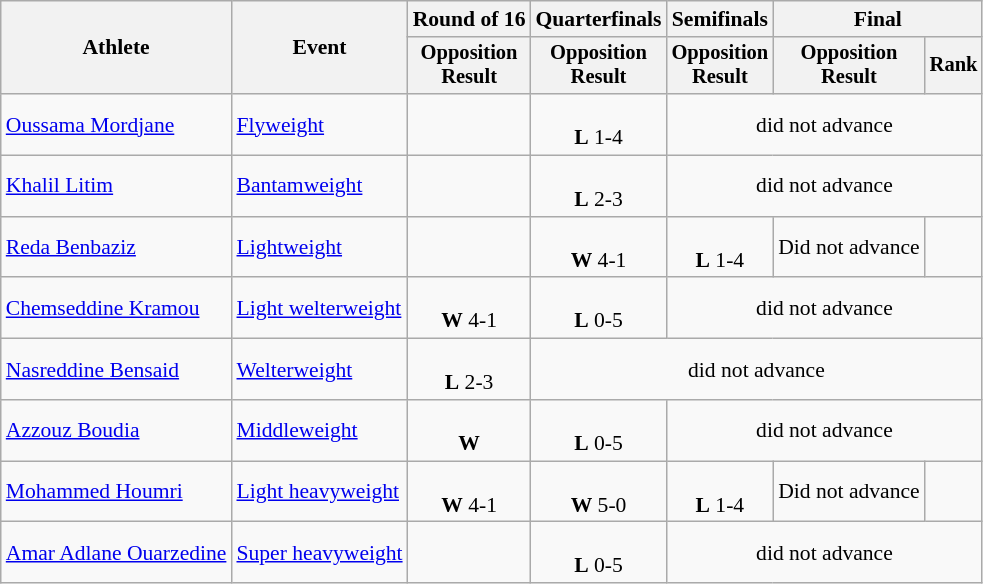<table class="wikitable" style="font-size:90%">
<tr>
<th rowspan=2>Athlete</th>
<th rowspan=2>Event</th>
<th>Round of 16</th>
<th>Quarterfinals</th>
<th>Semifinals</th>
<th colspan=2>Final</th>
</tr>
<tr style="font-size:95%">
<th>Opposition<br>Result</th>
<th>Opposition<br>Result</th>
<th>Opposition<br>Result</th>
<th>Opposition<br>Result</th>
<th>Rank</th>
</tr>
<tr align=center>
<td align=left><a href='#'>Oussama Mordjane</a></td>
<td align=left><a href='#'>Flyweight</a></td>
<td></td>
<td><br><strong>L</strong> 1-4</td>
<td colspan=3>did not advance</td>
</tr>
<tr align=center>
<td align=left><a href='#'>Khalil Litim</a></td>
<td align=left><a href='#'>Bantamweight</a></td>
<td></td>
<td><br><strong>L</strong> 2-3</td>
<td colspan=3>did not advance</td>
</tr>
<tr align=center>
<td align=left><a href='#'>Reda Benbaziz</a></td>
<td align=left><a href='#'>Lightweight</a></td>
<td></td>
<td><br><strong>W</strong> 4-1</td>
<td><br><strong>L</strong> 1-4</td>
<td>Did not advance</td>
<td></td>
</tr>
<tr align=center>
<td align=left><a href='#'>Chemseddine Kramou</a></td>
<td align=left><a href='#'>Light welterweight</a></td>
<td><br><strong>W</strong> 4-1</td>
<td><br><strong>L</strong> 0-5</td>
<td colspan=3>did not advance</td>
</tr>
<tr align=center>
<td align=left><a href='#'>Nasreddine Bensaid</a></td>
<td align=left><a href='#'>Welterweight</a></td>
<td><br><strong>L</strong> 2-3</td>
<td colspan=4>did not advance</td>
</tr>
<tr align=center>
<td align=left><a href='#'>Azzouz Boudia</a></td>
<td align=left><a href='#'>Middleweight</a></td>
<td><br><strong>W</strong> </td>
<td><br><strong>L</strong> 0-5</td>
<td colspan=3>did not advance</td>
</tr>
<tr align=center>
<td align=left><a href='#'>Mohammed Houmri</a></td>
<td align=left><a href='#'>Light heavyweight</a></td>
<td><br><strong>W</strong> 4-1</td>
<td><br><strong>W</strong> 5-0</td>
<td><br><strong>L</strong> 1-4</td>
<td>Did not advance</td>
<td></td>
</tr>
<tr align=center>
<td align=left><a href='#'>Amar Adlane Ouarzedine</a></td>
<td align=left><a href='#'>Super heavyweight</a></td>
<td></td>
<td><br><strong>L</strong> 0-5</td>
<td colspan=3>did not advance</td>
</tr>
</table>
